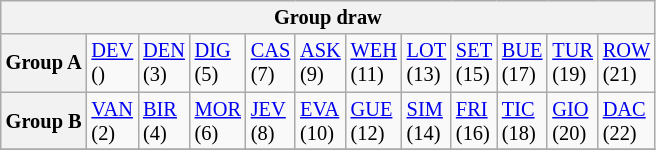<table class="wikitable" style="text-align:center; font-size:85%">
<tr>
<th colspan="12">Group draw</th>
</tr>
<tr>
<th>Group A</th>
<td align="left"> <a href='#'>DEV</a> <br> ()</td>
<td align="left"> <a href='#'>DEN</a> <br> (3)</td>
<td align="left"> <a href='#'>DIG</a> <br> (5)</td>
<td align="left"> <a href='#'>CAS</a> <br> (7)</td>
<td align="left"> <a href='#'>ASK</a> <br> (9)</td>
<td align="left"> <a href='#'>WEH</a> <br> (11)</td>
<td align="left"> <a href='#'>LOT</a> <br> (13)</td>
<td align="left"> <a href='#'>SET</a> <br> (15)</td>
<td align="left"> <a href='#'>BUE</a> <br> (17)</td>
<td align="left"> <a href='#'>TUR</a> <br> (19)</td>
<td align="left"> <a href='#'>ROW</a> <br> (21)</td>
</tr>
<tr>
<th>Group B</th>
<td align="left"> <a href='#'>VAN</a> <br> (2)</td>
<td align="left"> <a href='#'>BIR</a> <br> (4)</td>
<td align="left"> <a href='#'>MOR</a> <br> (6)</td>
<td align="left"> <a href='#'>JEV</a> <br> (8)</td>
<td align="left"> <a href='#'>EVA</a> <br> (10)</td>
<td align="left"> <a href='#'>GUE</a> <br> (12)</td>
<td align="left"> <a href='#'>SIM</a> <br> (14)</td>
<td align="left"> <a href='#'>FRI</a> <br> (16)</td>
<td align="left"> <a href='#'>TIC</a> <br> (18)</td>
<td align="left"> <a href='#'>GIO</a> <br> (20)</td>
<td align="left"> <a href='#'>DAC</a> <br> (22)</td>
</tr>
<tr>
</tr>
</table>
